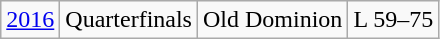<table class="wikitable">
<tr align="center">
<td><a href='#'>2016</a></td>
<td>Quarterfinals</td>
<td>Old Dominion</td>
<td>L 59–75</td>
</tr>
</table>
